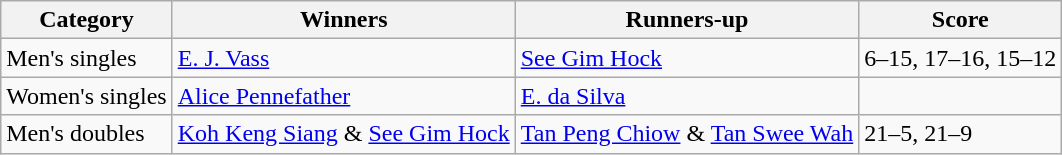<table class="wikitable">
<tr>
<th>Category</th>
<th>Winners</th>
<th>Runners-up</th>
<th>Score</th>
</tr>
<tr>
<td>Men's singles</td>
<td> <a href='#'>E. J. Vass</a></td>
<td> <a href='#'>See Gim Hock</a></td>
<td>6–15, 17–16, 15–12</td>
</tr>
<tr>
<td>Women's singles</td>
<td> <a href='#'>Alice Pennefather</a></td>
<td> <a href='#'>E. da Silva</a></td>
<td></td>
</tr>
<tr>
<td>Men's doubles</td>
<td> <a href='#'>Koh Keng Siang</a> & <a href='#'>See Gim Hock</a></td>
<td> <a href='#'>Tan Peng Chiow</a> & <a href='#'>Tan Swee Wah</a></td>
<td>21–5, 21–9</td>
</tr>
</table>
